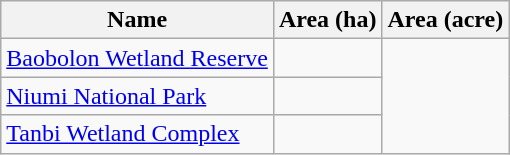<table class="wikitable sortable">
<tr>
<th scope="col" align=left>Name</th>
<th scope="col">Area (ha)</th>
<th scope="col">Area (acre)</th>
</tr>
<tr ---->
<td><a href='#'>Baobolon Wetland Reserve</a></td>
<td></td>
</tr>
<tr ---->
<td><a href='#'>Niumi National Park</a></td>
<td></td>
</tr>
<tr ---->
<td><a href='#'>Tanbi Wetland Complex</a></td>
<td></td>
</tr>
</table>
